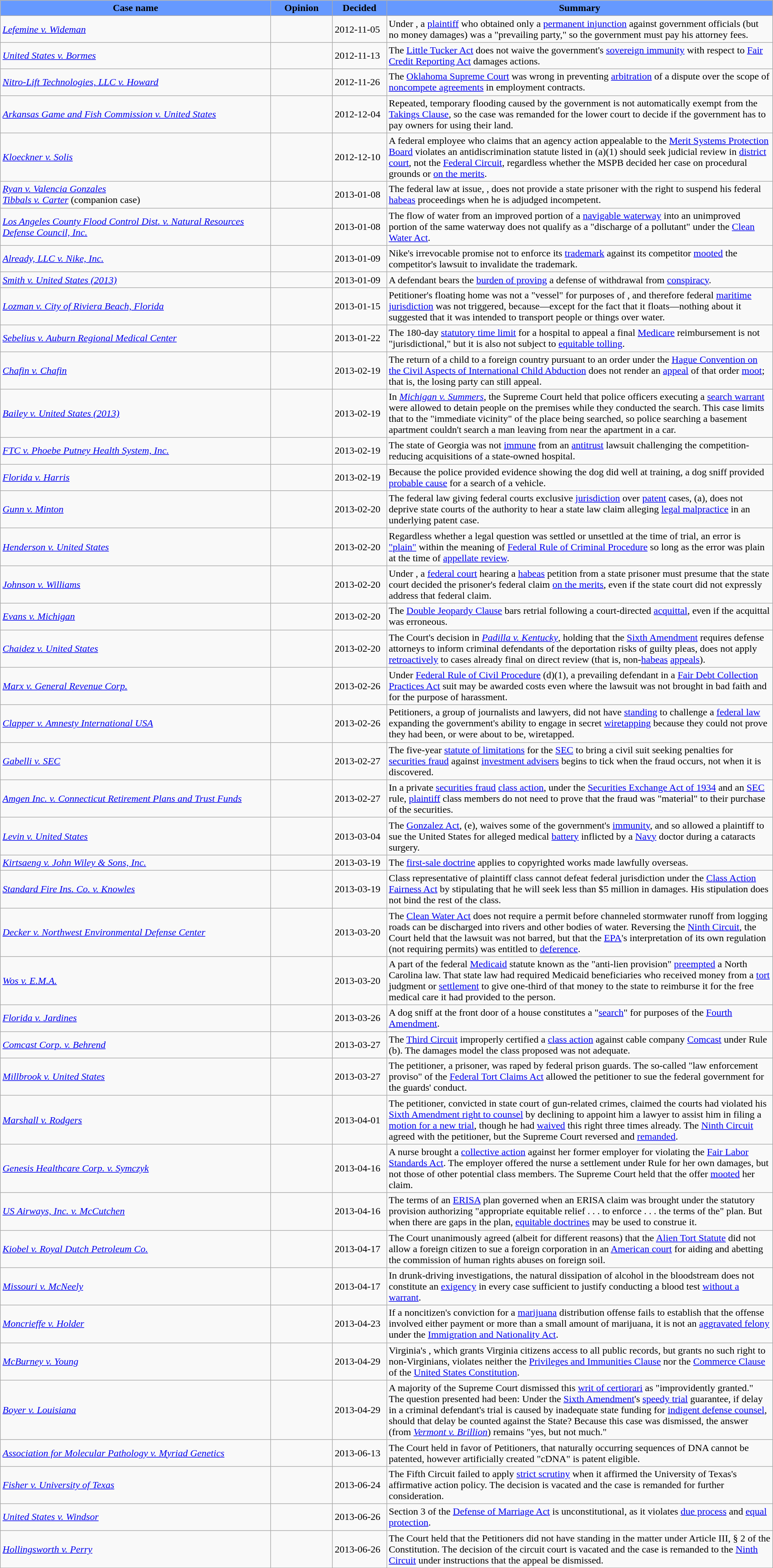<table class="wikitable" style="margin:auto;width:100%">
<tr>
<th style="background:#69f;">Case name</th>
<th style="background:#69f; width:8%;">Opinion</th>
<th style="background:#69f; width:7%;">Decided</th>
<th style="background:#69f; width:50%;">Summary</th>
</tr>
<tr>
<td><em><a href='#'>Lefemine v. Wideman</a></em></td>
<td></td>
<td>2012-11-05</td>
<td>Under , a <a href='#'>plaintiff</a> who obtained only a <a href='#'>permanent injunction</a> against government officials (but no money damages) was a "prevailing party," so the government must pay his attorney fees.</td>
</tr>
<tr>
<td><em><a href='#'>United States v. Bormes</a></em></td>
<td></td>
<td>2012-11-13</td>
<td>The <a href='#'>Little Tucker Act</a> does not waive the government's <a href='#'>sovereign immunity</a> with respect to <a href='#'>Fair Credit Reporting Act</a> damages actions.</td>
</tr>
<tr>
<td><em><a href='#'>Nitro-Lift Technologies, LLC v. Howard</a></em></td>
<td></td>
<td>2012-11-26</td>
<td>The <a href='#'>Oklahoma Supreme Court</a> was wrong in preventing <a href='#'>arbitration</a> of a dispute over the scope of <a href='#'>noncompete agreements</a> in employment contracts.</td>
</tr>
<tr>
<td><em><a href='#'>Arkansas Game and Fish Commission v. United States</a></em></td>
<td></td>
<td>2012-12-04</td>
<td>Repeated, temporary flooding caused by the government is not automatically exempt from the <a href='#'>Takings Clause</a>, so the case was remanded for the lower court to decide if the government has to pay owners for using their land.</td>
</tr>
<tr>
<td><em><a href='#'>Kloeckner v. Solis</a></em></td>
<td></td>
<td>2012-12-10</td>
<td>A federal employee who claims that an agency action appealable to the <a href='#'>Merit Systems Protection Board</a> violates an antidiscrimination statute listed in (a)(1) should seek judicial review in <a href='#'>district court</a>, not the <a href='#'>Federal Circuit</a>, regardless whether the MSPB decided her case on procedural grounds or <a href='#'>on the merits</a>.</td>
</tr>
<tr>
<td><em><a href='#'>Ryan v. Valencia Gonzales</a></em><br><em><a href='#'>Tibbals v. Carter</a></em> (companion case)</td>
<td></td>
<td>2013-01-08</td>
<td>The federal law at issue, , does not provide a state prisoner with the right to suspend his federal <a href='#'>habeas</a> proceedings when he is adjudged incompetent.</td>
</tr>
<tr>
<td><em><a href='#'>Los Angeles County Flood Control Dist. v. Natural Resources Defense Council, Inc.</a></em></td>
<td></td>
<td>2013-01-08</td>
<td>The flow of water from an improved portion of a <a href='#'>navigable waterway</a> into an unimproved portion of the same waterway does not qualify as a "discharge of a pollutant" under the <a href='#'>Clean Water Act</a>.</td>
</tr>
<tr>
<td><em><a href='#'>Already, LLC v. Nike, Inc.</a></em></td>
<td></td>
<td>2013-01-09</td>
<td>Nike's irrevocable promise not to enforce its <a href='#'>trademark</a> against its competitor <a href='#'>mooted</a> the competitor's lawsuit to invalidate the trademark.</td>
</tr>
<tr>
<td><em><a href='#'>Smith v. United States (2013)</a></em></td>
<td></td>
<td>2013-01-09</td>
<td>A defendant bears the <a href='#'>burden of proving</a> a defense of withdrawal from <a href='#'>conspiracy</a>.</td>
</tr>
<tr>
<td><em><a href='#'>Lozman v. City of Riviera Beach, Florida</a></em></td>
<td></td>
<td>2013-01-15</td>
<td>Petitioner's floating home was not a "vessel" for purposes of , and therefore federal <a href='#'>maritime</a> <a href='#'>jurisdiction</a> was not triggered, because—except for the fact that it floats—nothing about it suggested that it was intended to transport people or things over water.</td>
</tr>
<tr>
<td><em><a href='#'>Sebelius v. Auburn Regional Medical Center</a></em></td>
<td></td>
<td>2013-01-22</td>
<td>The 180-day <a href='#'>statutory time limit</a> for a hospital to appeal a final <a href='#'>Medicare</a> reimbursement is not "jurisdictional," but it is also not subject to <a href='#'>equitable tolling</a>.</td>
</tr>
<tr>
<td><em><a href='#'>Chafin v. Chafin</a></em></td>
<td></td>
<td>2013-02-19</td>
<td>The return of a child to a foreign country pursuant to an order under the <a href='#'>Hague Convention on the Civil Aspects of International Child Abduction</a> does not render an <a href='#'>appeal</a> of that order <a href='#'>moot</a>; that is, the losing party can still appeal.</td>
</tr>
<tr>
<td><em><a href='#'>Bailey v. United States (2013)</a></em></td>
<td></td>
<td>2013-02-19</td>
<td>In <em><a href='#'>Michigan v. Summers</a></em>, the Supreme Court held that police officers executing a <a href='#'>search warrant</a> were allowed to detain people on the premises while they conducted the search. This case limits that to the "immediate vicinity" of the place being searched, so police searching a basement apartment couldn't search a man leaving from near the apartment in a car.</td>
</tr>
<tr>
<td><em><a href='#'>FTC v. Phoebe Putney Health System, Inc.</a></em></td>
<td></td>
<td>2013-02-19</td>
<td>The state of Georgia was not <a href='#'>immune</a> from an <a href='#'>antitrust</a> lawsuit challenging the competition-reducing acquisitions of a state-owned hospital.</td>
</tr>
<tr>
<td><em><a href='#'>Florida v. Harris</a></em></td>
<td></td>
<td>2013-02-19</td>
<td>Because the police provided evidence showing the dog did well at training, a dog sniff provided <a href='#'>probable cause</a> for a search of a vehicle.</td>
</tr>
<tr>
<td><em><a href='#'>Gunn v. Minton</a></em></td>
<td></td>
<td>2013-02-20</td>
<td>The federal law giving federal courts exclusive <a href='#'>jurisdiction</a> over <a href='#'>patent</a> cases, (a), does not deprive state courts of the authority to hear a state law claim alleging <a href='#'>legal malpractice</a> in an underlying patent case.</td>
</tr>
<tr>
<td><em><a href='#'>Henderson v. United States</a></em></td>
<td></td>
<td>2013-02-20</td>
<td>Regardless whether a legal question was settled or unsettled at the time of trial, an error is <a href='#'>"plain"</a> within the meaning of <a href='#'>Federal Rule of Criminal Procedure</a>  so long as the error was plain at the time of <a href='#'>appellate review</a>.</td>
</tr>
<tr>
<td><em><a href='#'>Johnson v. Williams</a></em></td>
<td></td>
<td>2013-02-20</td>
<td>Under , a <a href='#'>federal court</a> hearing a <a href='#'>habeas</a> petition from a state prisoner must presume that the state court decided the prisoner's federal claim <a href='#'>on the merits</a>, even if the state court did not expressly address that federal claim.</td>
</tr>
<tr>
<td><em><a href='#'>Evans v. Michigan</a></em></td>
<td></td>
<td>2013-02-20</td>
<td>The <a href='#'>Double Jeopardy Clause</a> bars retrial following a court-directed <a href='#'>acquittal</a>, even if the acquittal was erroneous.</td>
</tr>
<tr>
<td><em><a href='#'>Chaidez v. United States</a></em></td>
<td></td>
<td>2013-02-20</td>
<td>The Court's decision in <em><a href='#'>Padilla v. Kentucky</a></em>, holding that the <a href='#'>Sixth Amendment</a> requires defense attorneys to inform criminal defendants of the deportation risks of guilty pleas, does not apply <a href='#'>retroactively</a> to cases already final on direct review (that is, non-<a href='#'>habeas</a> <a href='#'>appeals</a>).</td>
</tr>
<tr>
<td><em><a href='#'>Marx v. General Revenue Corp.</a></em></td>
<td></td>
<td>2013-02-26</td>
<td>Under <a href='#'>Federal Rule of Civil Procedure</a> (d)(1), a prevailing defendant in a <a href='#'>Fair Debt Collection Practices Act</a> suit may be awarded costs even where the lawsuit was not brought in bad faith and for the purpose of harassment.</td>
</tr>
<tr>
<td><em><a href='#'>Clapper v. Amnesty International USA</a></em></td>
<td></td>
<td>2013-02-26</td>
<td>Petitioners, a group of journalists and lawyers, did not have <a href='#'>standing</a> to challenge a <a href='#'>federal law</a> expanding the government's ability to engage in secret <a href='#'>wiretapping</a> because they could not prove they had been, or were about to be, wiretapped.</td>
</tr>
<tr>
<td><em><a href='#'>Gabelli v. SEC</a></em></td>
<td></td>
<td>2013-02-27</td>
<td>The five-year <a href='#'>statute of limitations</a> for the <a href='#'>SEC</a> to bring a civil suit seeking penalties for <a href='#'>securities fraud</a> against <a href='#'>investment advisers</a> begins to tick when the fraud occurs, not when it is discovered.</td>
</tr>
<tr>
<td><em><a href='#'>Amgen Inc. v. Connecticut Retirement Plans and Trust Funds</a></em></td>
<td></td>
<td>2013-02-27</td>
<td>In a private <a href='#'>securities fraud</a> <a href='#'>class action</a>, under the <a href='#'>Securities Exchange Act of 1934</a> and an <a href='#'>SEC</a> rule, <a href='#'>plaintiff</a> class members do not need to prove that the fraud was "material" to their purchase of the securities.</td>
</tr>
<tr>
<td><em><a href='#'>Levin v. United States</a></em></td>
<td></td>
<td>2013-03-04</td>
<td>The <a href='#'>Gonzalez Act</a>, (e), waives some of the government's <a href='#'>immunity</a>, and so allowed a plaintiff to sue the United States for alleged medical <a href='#'>battery</a> inflicted by a <a href='#'>Navy</a> doctor during a cataracts surgery.</td>
</tr>
<tr>
<td><em><a href='#'>Kirtsaeng v. John Wiley & Sons, Inc.</a></em></td>
<td></td>
<td>2013-03-19</td>
<td>The <a href='#'>first-sale doctrine</a> applies to copyrighted works made lawfully overseas.</td>
</tr>
<tr>
<td><em><a href='#'>Standard Fire Ins. Co. v. Knowles</a></em></td>
<td></td>
<td>2013-03-19</td>
<td>Class representative of plaintiff class cannot defeat federal jurisdiction under the <a href='#'>Class Action Fairness Act</a> by stipulating that he will seek less than $5 million in damages. His stipulation does not bind the rest of the class.</td>
</tr>
<tr>
<td><em><a href='#'>Decker v. Northwest Environmental Defense Center</a></em></td>
<td></td>
<td>2013-03-20</td>
<td>The <a href='#'>Clean Water Act</a> does not require a permit before channeled stormwater runoff from logging roads can be discharged into rivers and other bodies of water. Reversing the <a href='#'>Ninth Circuit</a>, the Court held that the lawsuit was not barred, but that the <a href='#'>EPA</a>'s interpretation of its own regulation (not requiring permits) was entitled to <a href='#'>deference</a>.</td>
</tr>
<tr>
<td><em><a href='#'>Wos v. E.M.A.</a></em></td>
<td></td>
<td>2013-03-20</td>
<td>A part of the federal <a href='#'>Medicaid</a> statute known as the "anti-lien provision" <a href='#'>preempted</a> a North Carolina law. That state law had required Medicaid beneficiaries who received money from a <a href='#'>tort</a> judgment or <a href='#'>settlement</a> to give one-third of that money to the state to reimburse it for the free medical care it had provided to the person.</td>
</tr>
<tr>
<td><em><a href='#'>Florida v. Jardines</a></em></td>
<td></td>
<td>2013-03-26</td>
<td>A dog sniff at the front door of a house constitutes a "<a href='#'>search</a>" for purposes of the <a href='#'>Fourth Amendment</a>.</td>
</tr>
<tr>
<td><em><a href='#'>Comcast Corp. v. Behrend</a></em></td>
<td></td>
<td>2013-03-27</td>
<td>The <a href='#'>Third Circuit</a> improperly certified a <a href='#'>class action</a> against cable company <a href='#'>Comcast</a> under Rule (b). The damages model the class proposed was not adequate.</td>
</tr>
<tr>
<td><em><a href='#'>Millbrook v. United States</a></em></td>
<td></td>
<td>2013-03-27</td>
<td>The petitioner, a prisoner, was raped by federal prison guards. The so-called "law enforcement proviso" of the <a href='#'>Federal Tort Claims Act</a> allowed the petitioner to sue the federal government for the guards' conduct.</td>
</tr>
<tr>
<td><em><a href='#'>Marshall v. Rodgers</a></em></td>
<td></td>
<td>2013-04-01</td>
<td>The petitioner, convicted in state court of gun-related crimes, claimed the courts had violated his <a href='#'>Sixth Amendment right to counsel</a> by declining to appoint him a lawyer to assist him in filing a <a href='#'>motion for a new trial</a>, though he had <a href='#'>waived</a> this right three times already. The <a href='#'>Ninth Circuit</a> agreed with the petitioner, but the Supreme Court reversed and <a href='#'>remanded</a>.</td>
</tr>
<tr>
<td><em><a href='#'>Genesis Healthcare Corp. v. Symczyk</a></em></td>
<td></td>
<td>2013-04-16</td>
<td>A nurse brought a <a href='#'>collective action</a> against her former employer for violating the <a href='#'>Fair Labor Standards Act</a>. The employer offered the nurse a settlement under Rule  for her own damages, but not those of other potential class members. The Supreme Court held that the offer <a href='#'>mooted</a> her claim.</td>
</tr>
<tr>
<td><em><a href='#'>US Airways, Inc. v. McCutchen</a></em></td>
<td></td>
<td>2013-04-16</td>
<td>The terms of an <a href='#'>ERISA</a> plan governed when an ERISA claim was brought under the statutory provision authorizing "appropriate equitable relief . . . to enforce . . . the terms of the" plan. But when there are gaps in the plan, <a href='#'>equitable doctrines</a> may be used to construe it.</td>
</tr>
<tr>
<td><em><a href='#'>Kiobel v. Royal Dutch Petroleum Co.</a></em></td>
<td></td>
<td>2013-04-17</td>
<td>The Court unanimously agreed (albeit for different reasons) that the <a href='#'>Alien Tort Statute</a> did not allow a foreign citizen to sue a foreign corporation in an <a href='#'>American court</a> for aiding and abetting the commission of human rights abuses on foreign soil.</td>
</tr>
<tr>
<td><em><a href='#'>Missouri v. McNeely</a></em></td>
<td></td>
<td>2013-04-17</td>
<td>In drunk-driving investigations, the natural dissipation of alcohol in the bloodstream does not constitute an <a href='#'>exigency</a> in every case sufficient to justify conducting a blood test <a href='#'>without a warrant</a>.</td>
</tr>
<tr>
<td><em><a href='#'>Moncrieffe v. Holder</a></em></td>
<td></td>
<td>2013-04-23</td>
<td>If a noncitizen's conviction for a <a href='#'>marijuana</a> distribution offense fails to establish that the offense involved either payment or more than a small amount of marijuana, it is not an <a href='#'>aggravated felony</a> under the <a href='#'>Immigration and Nationality Act</a>.</td>
</tr>
<tr>
<td><em><a href='#'>McBurney v. Young</a></em></td>
<td></td>
<td>2013-04-29</td>
<td>Virginia's , which grants Virginia citizens access to all public records, but grants no such right to non-Virginians, violates neither the <a href='#'>Privileges and Immunities Clause</a> nor the <a href='#'>Commerce Clause</a> of the <a href='#'>United States Constitution</a>.</td>
</tr>
<tr>
<td><em><a href='#'>Boyer v. Louisiana</a></em></td>
<td></td>
<td>2013-04-29</td>
<td>A majority of the Supreme Court dismissed this <a href='#'>writ of certiorari</a> as "improvidently granted." The question presented had been: Under the <a href='#'>Sixth Amendment</a>'s <a href='#'>speedy trial</a> guarantee, if delay in a criminal defendant's trial is caused by inadequate state funding for <a href='#'>indigent defense counsel</a>, should that delay be counted against the State? Because this case was dismissed, the answer (from <em><a href='#'>Vermont v. Brillion</a></em>) remains "yes, but not much."</td>
</tr>
<tr>
<td><em><a href='#'>Association for Molecular Pathology v. Myriad Genetics</a></em></td>
<td></td>
<td>2013-06-13</td>
<td>The Court held in favor of Petitioners, that naturally occurring sequences of DNA cannot be patented, however artificially created "cDNA" is patent eligible.</td>
</tr>
<tr>
<td><em><a href='#'>Fisher v. University of Texas</a></em></td>
<td></td>
<td>2013-06-24</td>
<td>The Fifth Circuit failed to apply <a href='#'>strict scrutiny</a> when it affirmed the University of Texas's affirmative action policy. The decision is vacated and the case is remanded for further consideration.</td>
</tr>
<tr>
<td><em><a href='#'>United States v. Windsor</a></em></td>
<td></td>
<td>2013-06-26</td>
<td>Section 3 of the <a href='#'>Defense of Marriage Act</a> is unconstitutional, as it violates <a href='#'>due process</a> and <a href='#'>equal protection</a>.</td>
</tr>
<tr>
<td><em><a href='#'>Hollingsworth v. Perry</a></em></td>
<td></td>
<td>2013-06-26</td>
<td>The Court held that the Petitioners did not have standing in the matter under Article III, § 2 of the Constitution. The decision of the circuit court is vacated and the case is remanded to the <a href='#'>Ninth Circuit</a> under instructions that the appeal be dismissed.</td>
</tr>
</table>
